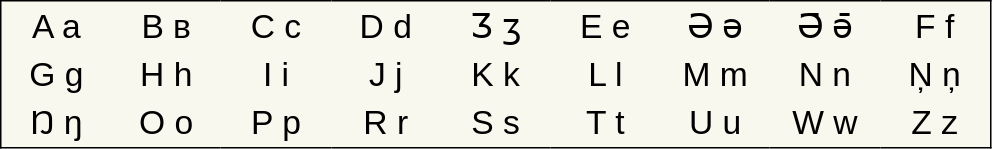<table style="font-family:Arial; font-size:1.4em; border-color:#000000; border-width:1px; border-style:solid; border-collapse:collapse; background-color:#F8F8EF">
<tr>
<td style="width:3em; text-align:center; padding: 3px;">A a</td>
<td style="width:3em; text-align:center; padding: 3px;">B в</td>
<td style="width:3em; text-align:center; padding: 3px;">C c</td>
<td style="width:3em; text-align:center; padding: 3px;">D d</td>
<td style="width:3em; text-align:center; padding: 3px;">Ӡ ӡ</td>
<td style="width:3em; text-align:center; padding: 3px;">E e</td>
<td style="width:3em; text-align:center; padding: 3px;">Ә ә</td>
<td style="width:3em; text-align:center; padding: 3px;">Ә̄ ә̄</td>
<td style="width:3em; text-align:center; padding: 3px;">F f</td>
</tr>
<tr>
<td style="width:3em; text-align:center; padding: 3px;">G g</td>
<td style="width:3em; text-align:center; padding: 3px;">H h</td>
<td style="width:3em; text-align:center; padding: 3px;">I i</td>
<td style="width:3em; text-align:center; padding: 3px;">J j</td>
<td style="width:3em; text-align:center; padding: 3px;">K k</td>
<td style="width:3em; text-align:center; padding: 3px;">L l</td>
<td style="width:3em; text-align:center; padding: 3px;">M m</td>
<td style="width:3em; text-align:center; padding: 3px;">N n</td>
<td style="width:3em; text-align:center; padding: 3px;">Ņ ņ</td>
</tr>
<tr>
<td style="width:3em; text-align:center; padding: 3px;">Ŋ ŋ</td>
<td style="width:3em; text-align:center; padding: 3px;">O o</td>
<td style="width:3em; text-align:center; padding: 3px;">P p</td>
<td style="width:3em; text-align:center; padding: 3px;">R r</td>
<td style="width:3em; text-align:center; padding: 3px;">S s</td>
<td style="width:3em; text-align:center; padding: 3px;">T t</td>
<td style="width:3em; text-align:center; padding: 3px;">U u</td>
<td style="width:3em; text-align:center; padding: 3px;">W w</td>
<td style="width:3em; text-align:center; padding: 3px;">Z z</td>
</tr>
</table>
